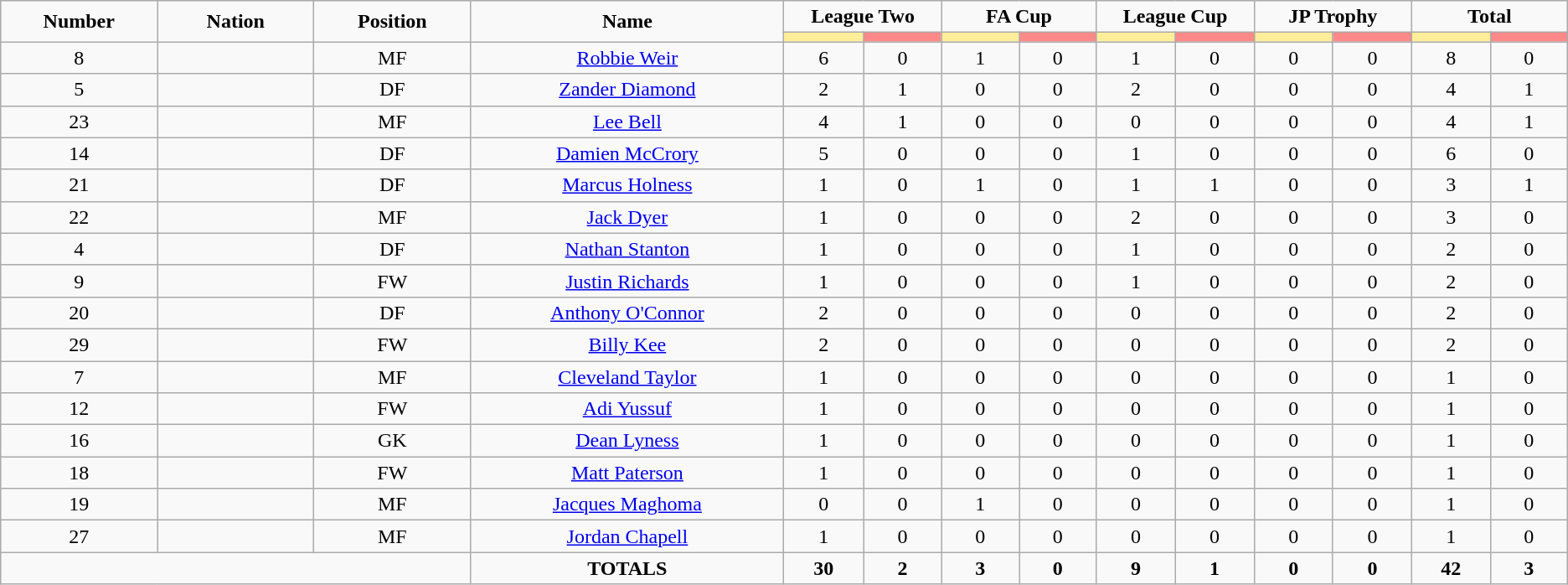<table class="wikitable" style="text-align: center;">
<tr>
<td rowspan="2" width="10%" align="center"><strong>Number</strong></td>
<td rowspan="2" width="10%" align="center"><strong>Nation</strong></td>
<td rowspan="2" width="10%" align="center"><strong>Position</strong></td>
<td rowspan="2" width="20%" align="center"><strong>Name</strong></td>
<td colspan="2" align="center"><strong>League Two</strong></td>
<td colspan="2" align="center"><strong>FA Cup</strong></td>
<td colspan="2" align="center"><strong>League Cup</strong></td>
<td colspan="2" align="center"><strong>JP Trophy</strong></td>
<td colspan="2" align="center"><strong>Total</strong></td>
</tr>
<tr>
<th width=60 style="background: #FFEE99"></th>
<th width=60 style="background: #FF8888"></th>
<th width=60 style="background: #FFEE99"></th>
<th width=60 style="background: #FF8888"></th>
<th width=60 style="background: #FFEE99"></th>
<th width=60 style="background: #FF8888"></th>
<th width=60 style="background: #FFEE99"></th>
<th width=60 style="background: #FF8888"></th>
<th width=60 style="background: #FFEE99"></th>
<th width=60 style="background: #FF8888"></th>
</tr>
<tr>
<td>8</td>
<td></td>
<td>MF</td>
<td><a href='#'>Robbie Weir</a></td>
<td>6</td>
<td>0</td>
<td>1</td>
<td>0</td>
<td>1</td>
<td>0</td>
<td>0</td>
<td>0</td>
<td>8</td>
<td>0</td>
</tr>
<tr>
<td>5</td>
<td></td>
<td>DF</td>
<td><a href='#'>Zander Diamond</a></td>
<td>2</td>
<td>1</td>
<td>0</td>
<td>0</td>
<td>2</td>
<td>0</td>
<td>0</td>
<td>0</td>
<td>4</td>
<td>1</td>
</tr>
<tr>
<td>23</td>
<td></td>
<td>MF</td>
<td><a href='#'>Lee Bell</a></td>
<td>4</td>
<td>1</td>
<td>0</td>
<td>0</td>
<td>0</td>
<td>0</td>
<td>0</td>
<td>0</td>
<td>4</td>
<td>1</td>
</tr>
<tr>
<td>14</td>
<td></td>
<td>DF</td>
<td><a href='#'>Damien McCrory</a></td>
<td>5</td>
<td>0</td>
<td>0</td>
<td>0</td>
<td>1</td>
<td>0</td>
<td>0</td>
<td>0</td>
<td>6</td>
<td>0</td>
</tr>
<tr>
<td>21</td>
<td></td>
<td>DF</td>
<td><a href='#'>Marcus Holness</a></td>
<td>1</td>
<td>0</td>
<td>1</td>
<td>0</td>
<td>1</td>
<td>1</td>
<td>0</td>
<td>0</td>
<td>3</td>
<td>1</td>
</tr>
<tr>
<td>22</td>
<td></td>
<td>MF</td>
<td><a href='#'>Jack Dyer</a></td>
<td>1</td>
<td>0</td>
<td>0</td>
<td>0</td>
<td>2</td>
<td>0</td>
<td>0</td>
<td>0</td>
<td>3</td>
<td>0</td>
</tr>
<tr>
<td>4</td>
<td></td>
<td>DF</td>
<td><a href='#'>Nathan Stanton</a></td>
<td>1</td>
<td>0</td>
<td>0</td>
<td>0</td>
<td>1</td>
<td>0</td>
<td>0</td>
<td>0</td>
<td>2</td>
<td>0</td>
</tr>
<tr>
<td>9</td>
<td></td>
<td>FW</td>
<td><a href='#'>Justin Richards</a></td>
<td>1</td>
<td>0</td>
<td>0</td>
<td>0</td>
<td>1</td>
<td>0</td>
<td>0</td>
<td>0</td>
<td>2</td>
<td>0</td>
</tr>
<tr>
<td>20</td>
<td></td>
<td>DF</td>
<td><a href='#'>Anthony O'Connor</a></td>
<td>2</td>
<td>0</td>
<td>0</td>
<td>0</td>
<td>0</td>
<td>0</td>
<td>0</td>
<td>0</td>
<td>2</td>
<td>0</td>
</tr>
<tr>
<td>29</td>
<td></td>
<td>FW</td>
<td><a href='#'>Billy Kee</a></td>
<td>2</td>
<td>0</td>
<td>0</td>
<td>0</td>
<td>0</td>
<td>0</td>
<td>0</td>
<td>0</td>
<td>2</td>
<td>0</td>
</tr>
<tr>
<td>7</td>
<td></td>
<td>MF</td>
<td><a href='#'>Cleveland Taylor</a></td>
<td>1</td>
<td>0</td>
<td>0</td>
<td>0</td>
<td>0</td>
<td>0</td>
<td>0</td>
<td>0</td>
<td>1</td>
<td>0</td>
</tr>
<tr>
<td>12</td>
<td></td>
<td>FW</td>
<td><a href='#'>Adi Yussuf</a></td>
<td>1</td>
<td>0</td>
<td>0</td>
<td>0</td>
<td>0</td>
<td>0</td>
<td>0</td>
<td>0</td>
<td>1</td>
<td>0</td>
</tr>
<tr>
<td>16</td>
<td></td>
<td>GK</td>
<td><a href='#'>Dean Lyness</a></td>
<td>1</td>
<td>0</td>
<td>0</td>
<td>0</td>
<td>0</td>
<td>0</td>
<td>0</td>
<td>0</td>
<td>1</td>
<td>0</td>
</tr>
<tr>
<td>18</td>
<td></td>
<td>FW</td>
<td><a href='#'>Matt Paterson</a></td>
<td>1</td>
<td>0</td>
<td>0</td>
<td>0</td>
<td>0</td>
<td>0</td>
<td>0</td>
<td>0</td>
<td>1</td>
<td>0</td>
</tr>
<tr>
<td>19</td>
<td></td>
<td>MF</td>
<td><a href='#'>Jacques Maghoma</a></td>
<td>0</td>
<td>0</td>
<td>1</td>
<td>0</td>
<td>0</td>
<td>0</td>
<td>0</td>
<td>0</td>
<td>1</td>
<td>0</td>
</tr>
<tr>
<td>27</td>
<td></td>
<td>MF</td>
<td><a href='#'>Jordan Chapell</a></td>
<td>1</td>
<td>0</td>
<td>0</td>
<td>0</td>
<td>0</td>
<td>0</td>
<td>0</td>
<td>0</td>
<td>1</td>
<td>0</td>
</tr>
<tr>
<td colspan="3"></td>
<td><strong>TOTALS</strong></td>
<td><strong>30</strong></td>
<td><strong>2</strong></td>
<td><strong>3</strong></td>
<td><strong>0</strong></td>
<td><strong>9</strong></td>
<td><strong>1</strong></td>
<td><strong>0</strong></td>
<td><strong>0</strong></td>
<td><strong>42</strong></td>
<td><strong>3</strong></td>
</tr>
</table>
